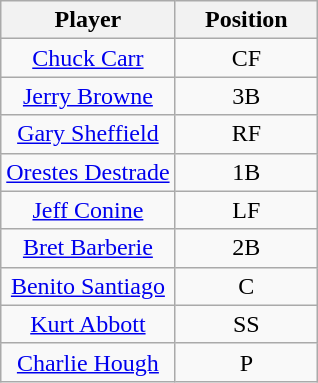<table class="wikitable sortable">
<tr>
<th bgcolor="#DDDDFF" width="55%">Player</th>
<th bgcolor="#DDDDFF" width="45%">Position</th>
</tr>
<tr align="center">
<td><a href='#'>Chuck Carr</a></td>
<td>CF</td>
</tr>
<tr align="center">
<td><a href='#'>Jerry Browne</a></td>
<td>3B</td>
</tr>
<tr align="center">
<td><a href='#'>Gary Sheffield</a></td>
<td>RF</td>
</tr>
<tr align="center">
<td><a href='#'>Orestes Destrade</a></td>
<td>1B</td>
</tr>
<tr align="center">
<td><a href='#'>Jeff Conine</a></td>
<td>LF</td>
</tr>
<tr align="center">
<td><a href='#'>Bret Barberie</a></td>
<td>2B</td>
</tr>
<tr align="center">
<td><a href='#'>Benito Santiago</a></td>
<td>C</td>
</tr>
<tr align="center">
<td><a href='#'>Kurt Abbott</a></td>
<td>SS</td>
</tr>
<tr align="center">
<td><a href='#'>Charlie Hough</a></td>
<td>P</td>
</tr>
</table>
